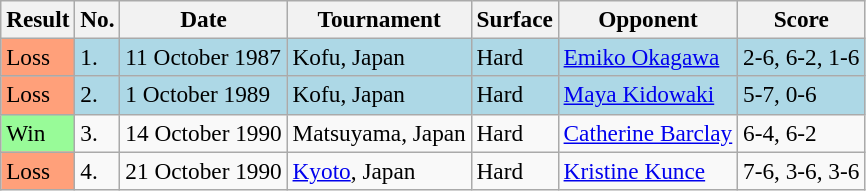<table class="sortable wikitable" style=font-size:97%>
<tr>
<th>Result</th>
<th>No.</th>
<th>Date</th>
<th>Tournament</th>
<th>Surface</th>
<th>Opponent</th>
<th>Score</th>
</tr>
<tr style="background:lightblue;">
<td style="background:#ffa07a;">Loss</td>
<td>1.</td>
<td>11 October 1987</td>
<td>Kofu, Japan</td>
<td>Hard</td>
<td> <a href='#'>Emiko Okagawa</a></td>
<td>2-6, 6-2, 1-6</td>
</tr>
<tr style="background:lightblue;">
<td style="background:#ffa07a;">Loss</td>
<td>2.</td>
<td>1 October 1989</td>
<td>Kofu, Japan</td>
<td>Hard</td>
<td> <a href='#'>Maya Kidowaki</a></td>
<td>5-7, 0-6</td>
</tr>
<tr>
<td style="background:#98fb98;">Win</td>
<td>3.</td>
<td>14 October 1990</td>
<td>Matsuyama, Japan</td>
<td>Hard</td>
<td> <a href='#'>Catherine Barclay</a></td>
<td>6-4, 6-2</td>
</tr>
<tr>
<td style="background:#ffa07a;">Loss</td>
<td>4.</td>
<td>21 October 1990</td>
<td><a href='#'>Kyoto</a>, Japan</td>
<td>Hard</td>
<td> <a href='#'>Kristine Kunce</a></td>
<td>7-6, 3-6, 3-6</td>
</tr>
</table>
